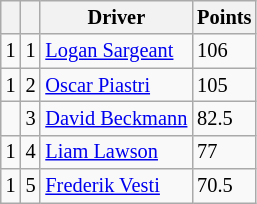<table class="wikitable" style="font-size: 85%;">
<tr>
<th></th>
<th></th>
<th>Driver</th>
<th>Points</th>
</tr>
<tr>
<td align="left"> 1</td>
<td align="center">1</td>
<td> <a href='#'>Logan Sargeant</a></td>
<td>106</td>
</tr>
<tr>
<td align="left"> 1</td>
<td align="center">2</td>
<td> <a href='#'>Oscar Piastri</a></td>
<td>105</td>
</tr>
<tr>
<td align="left"></td>
<td align="center">3</td>
<td> <a href='#'>David Beckmann</a></td>
<td>82.5</td>
</tr>
<tr>
<td align="left"> 1</td>
<td align="center">4</td>
<td> <a href='#'>Liam Lawson</a></td>
<td>77</td>
</tr>
<tr>
<td align="left"> 1</td>
<td align="center">5</td>
<td> <a href='#'>Frederik Vesti</a></td>
<td>70.5</td>
</tr>
</table>
